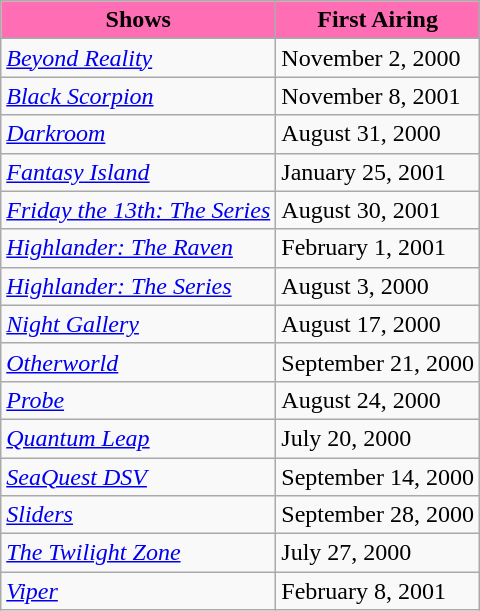<table class="wikitable sortable">
<tr>
<th style="background: #FF6EB4">Shows</th>
<th style="background: #FF6EB4">First Airing</th>
</tr>
<tr>
<td><em><a href='#'>Beyond Reality</a></em></td>
<td>November 2, 2000</td>
</tr>
<tr>
<td><em><a href='#'>Black Scorpion</a></em></td>
<td>November 8, 2001</td>
</tr>
<tr>
<td><em><a href='#'>Darkroom</a></em></td>
<td>August 31, 2000</td>
</tr>
<tr>
<td><em><a href='#'>Fantasy Island</a></em></td>
<td>January 25, 2001</td>
</tr>
<tr>
<td><em><a href='#'>Friday the 13th: The Series</a></em></td>
<td>August 30, 2001</td>
</tr>
<tr>
<td><em><a href='#'>Highlander: The Raven</a></em></td>
<td>February 1, 2001</td>
</tr>
<tr>
<td><em><a href='#'>Highlander: The Series</a></em></td>
<td>August 3, 2000</td>
</tr>
<tr>
<td><em><a href='#'>Night Gallery</a></em></td>
<td>August 17, 2000</td>
</tr>
<tr>
<td><em><a href='#'>Otherworld</a></em></td>
<td>September 21, 2000</td>
</tr>
<tr>
<td><em><a href='#'>Probe</a></em></td>
<td>August 24, 2000</td>
</tr>
<tr>
<td><em><a href='#'>Quantum Leap</a></em></td>
<td>July 20, 2000</td>
</tr>
<tr>
<td><em><a href='#'>SeaQuest DSV</a></em></td>
<td>September 14, 2000</td>
</tr>
<tr>
<td><em><a href='#'>Sliders</a></em></td>
<td>September 28, 2000</td>
</tr>
<tr>
<td><em><a href='#'>The Twilight Zone</a></em></td>
<td>July 27, 2000</td>
</tr>
<tr>
<td><em><a href='#'>Viper</a></em></td>
<td>February 8, 2001</td>
</tr>
</table>
